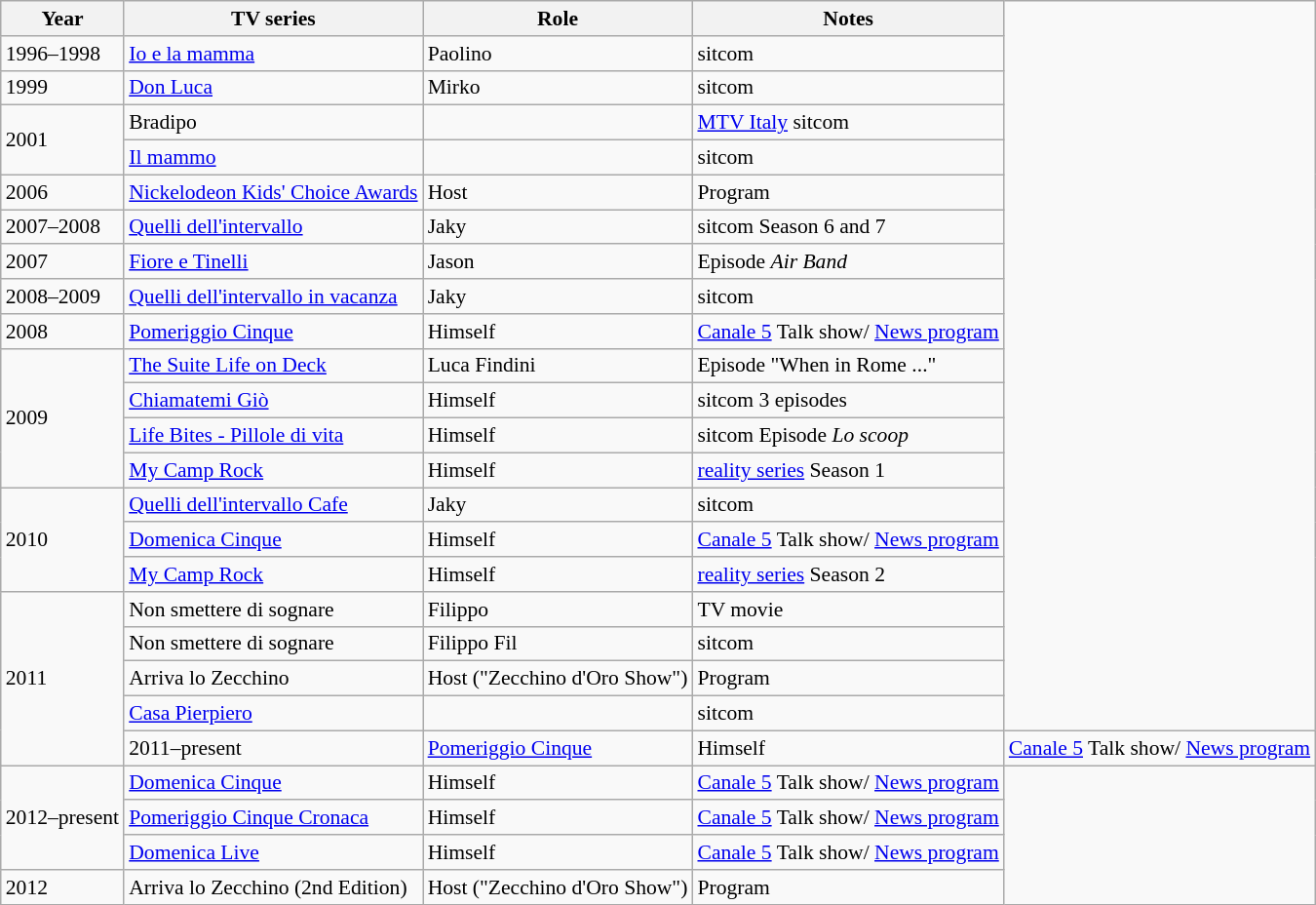<table class="wikitable" style="font-size: 90%;">
<tr>
<th>Year</th>
<th>TV series</th>
<th>Role</th>
<th>Notes</th>
</tr>
<tr>
<td>1996–1998</td>
<td><a href='#'>Io e la mamma</a></td>
<td>Paolino</td>
<td>sitcom</td>
</tr>
<tr>
<td>1999</td>
<td><a href='#'>Don Luca</a></td>
<td>Mirko</td>
<td>sitcom</td>
</tr>
<tr>
<td rowspan=2>2001</td>
<td>Bradipo</td>
<td></td>
<td><a href='#'>MTV Italy</a> sitcom</td>
</tr>
<tr>
<td><a href='#'>Il mammo</a></td>
<td></td>
<td>sitcom</td>
</tr>
<tr>
<td>2006</td>
<td><a href='#'>Nickelodeon Kids' Choice Awards</a></td>
<td>Host</td>
<td>Program</td>
</tr>
<tr>
<td>2007–2008</td>
<td><a href='#'>Quelli dell'intervallo</a></td>
<td>Jaky</td>
<td>sitcom Season 6 and 7</td>
</tr>
<tr>
<td>2007</td>
<td><a href='#'>Fiore e Tinelli</a></td>
<td>Jason</td>
<td>Episode <em>Air Band</em></td>
</tr>
<tr>
<td>2008–2009</td>
<td><a href='#'>Quelli dell'intervallo in vacanza</a></td>
<td>Jaky</td>
<td>sitcom</td>
</tr>
<tr>
<td>2008</td>
<td><a href='#'>Pomeriggio Cinque</a></td>
<td>Himself</td>
<td><a href='#'>Canale 5</a> Talk show/ <a href='#'>News program</a></td>
</tr>
<tr>
<td rowspan=4>2009</td>
<td><a href='#'>The Suite Life on Deck</a></td>
<td>Luca Findini</td>
<td>Episode "When in Rome ..."</td>
</tr>
<tr>
<td><a href='#'>Chiamatemi Giò</a></td>
<td>Himself</td>
<td>sitcom 3 episodes</td>
</tr>
<tr>
<td><a href='#'>Life Bites - Pillole di vita</a></td>
<td>Himself</td>
<td>sitcom Episode <em>Lo scoop</em></td>
</tr>
<tr>
<td><a href='#'>My Camp Rock</a></td>
<td>Himself</td>
<td><a href='#'>reality series</a> Season 1</td>
</tr>
<tr>
<td rowspan=3>2010</td>
<td><a href='#'>Quelli dell'intervallo Cafe</a></td>
<td>Jaky</td>
<td>sitcom</td>
</tr>
<tr>
<td><a href='#'>Domenica Cinque</a></td>
<td>Himself</td>
<td><a href='#'>Canale 5</a> Talk show/ <a href='#'>News program</a></td>
</tr>
<tr>
<td><a href='#'>My Camp Rock</a></td>
<td>Himself</td>
<td><a href='#'>reality series</a> Season 2</td>
</tr>
<tr>
<td rowspan=5>2011</td>
<td>Non smettere di sognare</td>
<td>Filippo</td>
<td>TV movie</td>
</tr>
<tr>
<td>Non smettere di sognare</td>
<td>Filippo Fil</td>
<td>sitcom</td>
</tr>
<tr>
<td>Arriva lo Zecchino</td>
<td>Host ("Zecchino d'Oro Show")</td>
<td>Program</td>
</tr>
<tr>
<td><a href='#'>Casa Pierpiero</a></td>
<td></td>
<td>sitcom</td>
</tr>
<tr>
<td>2011–present</td>
<td><a href='#'>Pomeriggio Cinque</a></td>
<td>Himself</td>
<td><a href='#'>Canale 5</a> Talk show/ <a href='#'>News program</a></td>
</tr>
<tr>
<td rowspan=3>2012–present</td>
<td><a href='#'>Domenica Cinque</a></td>
<td>Himself</td>
<td><a href='#'>Canale 5</a> Talk show/ <a href='#'>News program</a></td>
</tr>
<tr>
<td><a href='#'>Pomeriggio Cinque Cronaca</a></td>
<td>Himself</td>
<td><a href='#'>Canale 5</a> Talk show/ <a href='#'>News program</a></td>
</tr>
<tr>
<td><a href='#'>Domenica Live</a></td>
<td>Himself</td>
<td><a href='#'>Canale 5</a> Talk show/ <a href='#'>News program</a></td>
</tr>
<tr>
<td>2012</td>
<td>Arriva lo Zecchino (2nd Edition)</td>
<td>Host ("Zecchino d'Oro Show")</td>
<td>Program</td>
</tr>
</table>
